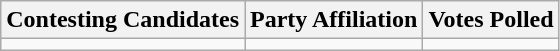<table class="wikitable sortable">
<tr>
<th>Contesting Candidates</th>
<th>Party Affiliation</th>
<th>Votes Polled</th>
</tr>
<tr>
<td></td>
<td></td>
<td></td>
</tr>
</table>
